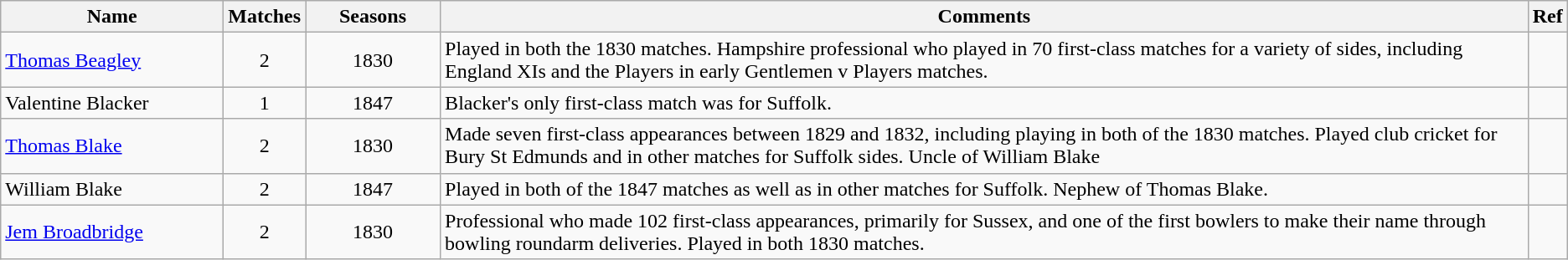<table class="wikitable">
<tr>
<th style="width:170px">Name</th>
<th>Matches</th>
<th style="width: 100px">Seasons</th>
<th>Comments</th>
<th>Ref</th>
</tr>
<tr>
<td><a href='#'>Thomas Beagley</a></td>
<td align=center>2</td>
<td align=center>1830</td>
<td>Played in both the 1830 matches. Hampshire professional who played in 70 first-class matches for a variety of sides, including England XIs and the Players in early Gentlemen v Players matches.</td>
<td></td>
</tr>
<tr>
<td>Valentine Blacker</td>
<td align=center>1</td>
<td align=center>1847</td>
<td>Blacker's only first-class match was for Suffolk.</td>
<td></td>
</tr>
<tr>
<td><a href='#'>Thomas Blake</a></td>
<td align=center>2</td>
<td align=center>1830</td>
<td>Made seven first-class appearances between 1829 and 1832, including playing in both of the 1830 matches. Played club cricket for Bury St Edmunds and in other matches for Suffolk sides. Uncle of William Blake</td>
<td></td>
</tr>
<tr>
<td>William Blake</td>
<td align=center>2</td>
<td align=center>1847</td>
<td>Played in both of the 1847 matches as well as in other matches for Suffolk. Nephew of Thomas Blake.</td>
<td></td>
</tr>
<tr>
<td><a href='#'>Jem Broadbridge</a></td>
<td align=center>2</td>
<td align=center>1830</td>
<td>Professional who made 102 first-class appearances, primarily for Sussex, and one of the first bowlers to make their name through bowling roundarm deliveries. Played in both 1830 matches.</td>
<td></td>
</tr>
</table>
